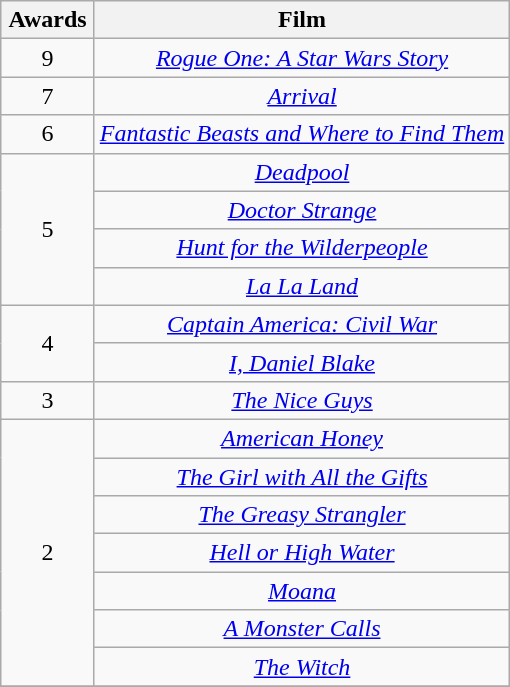<table class="wikitable" style="text-align:center;">
<tr>
<th scope="col" width="55">Awards</th>
<th scope="col">Film</th>
</tr>
<tr>
<td>9</td>
<td><em><a href='#'>Rogue One: A Star Wars Story</a></em></td>
</tr>
<tr>
<td>7</td>
<td><em><a href='#'>Arrival</a></em></td>
</tr>
<tr>
<td>6</td>
<td><em><a href='#'>Fantastic Beasts and Where to Find Them</a></em></td>
</tr>
<tr>
<td rowspan="4">5</td>
<td><em><a href='#'>Deadpool</a></em></td>
</tr>
<tr>
<td><em><a href='#'>Doctor Strange</a></em></td>
</tr>
<tr>
<td><em><a href='#'>Hunt for the Wilderpeople</a></em></td>
</tr>
<tr>
<td><em><a href='#'>La La Land</a></em></td>
</tr>
<tr>
<td rowspan="2">4</td>
<td><em><a href='#'>Captain America: Civil War</a></em></td>
</tr>
<tr>
<td><em><a href='#'>I, Daniel Blake</a></em></td>
</tr>
<tr>
<td>3</td>
<td><em><a href='#'>The Nice Guys</a></em></td>
</tr>
<tr>
<td rowspan="7">2</td>
<td><em><a href='#'>American Honey</a></em></td>
</tr>
<tr>
<td><em><a href='#'>The Girl with All the Gifts</a></em></td>
</tr>
<tr>
<td><em><a href='#'>The Greasy Strangler</a></em></td>
</tr>
<tr>
<td><em><a href='#'>Hell or High Water</a></em></td>
</tr>
<tr>
<td><em><a href='#'>Moana</a></em></td>
</tr>
<tr>
<td><em><a href='#'>A Monster Calls</a></em></td>
</tr>
<tr>
<td><em><a href='#'>The Witch</a></em></td>
</tr>
<tr>
</tr>
</table>
